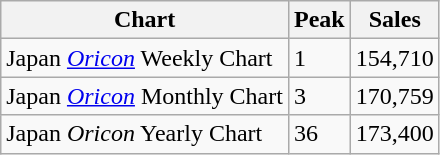<table class="wikitable sortable">
<tr>
<th>Chart</th>
<th>Peak</th>
<th>Sales</th>
</tr>
<tr>
<td>Japan <em><a href='#'>Oricon</a></em> Weekly Chart</td>
<td>1</td>
<td>154,710</td>
</tr>
<tr>
<td>Japan <em><a href='#'>Oricon</a></em> Monthly Chart</td>
<td>3</td>
<td>170,759</td>
</tr>
<tr>
<td>Japan <em>Oricon</em> Yearly Chart</td>
<td>36</td>
<td>173,400</td>
</tr>
</table>
